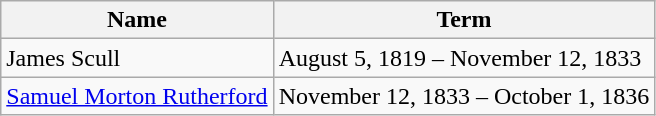<table class="wikitable">
<tr>
<th>Name</th>
<th>Term</th>
</tr>
<tr>
<td>James Scull</td>
<td>August 5, 1819 – November 12, 1833</td>
</tr>
<tr>
<td><a href='#'>Samuel Morton Rutherford</a></td>
<td>November 12, 1833 – October 1, 1836</td>
</tr>
</table>
